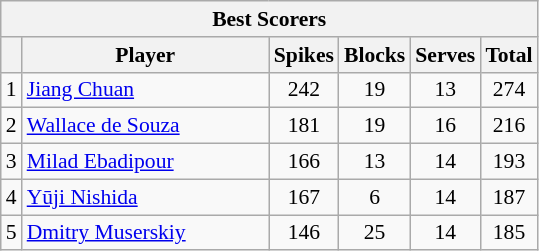<table class="wikitable sortable" style=font-size:90%>
<tr>
<th colspan=6>Best Scorers</th>
</tr>
<tr>
<th></th>
<th width=158>Player</th>
<th width=20>Spikes</th>
<th width=20>Blocks</th>
<th width=20>Serves</th>
<th width=20>Total</th>
</tr>
<tr>
<td>1</td>
<td> <a href='#'>Jiang Chuan</a></td>
<td align=center>242</td>
<td align=center>19</td>
<td align=center>13</td>
<td align=center>274</td>
</tr>
<tr>
<td>2</td>
<td> <a href='#'>Wallace de Souza</a></td>
<td align=center>181</td>
<td align=center>19</td>
<td align=center>16</td>
<td align=center>216</td>
</tr>
<tr>
<td>3</td>
<td> <a href='#'>Milad Ebadipour</a></td>
<td align=center>166</td>
<td align=center>13</td>
<td align=center>14</td>
<td align=center>193</td>
</tr>
<tr>
<td>4</td>
<td> <a href='#'>Yūji Nishida</a></td>
<td align=center>167</td>
<td align=center>6</td>
<td align=center>14</td>
<td align=center>187</td>
</tr>
<tr>
<td>5</td>
<td> <a href='#'>Dmitry Muserskiy</a></td>
<td align=center>146</td>
<td align=center>25</td>
<td align=center>14</td>
<td align=center>185</td>
</tr>
</table>
